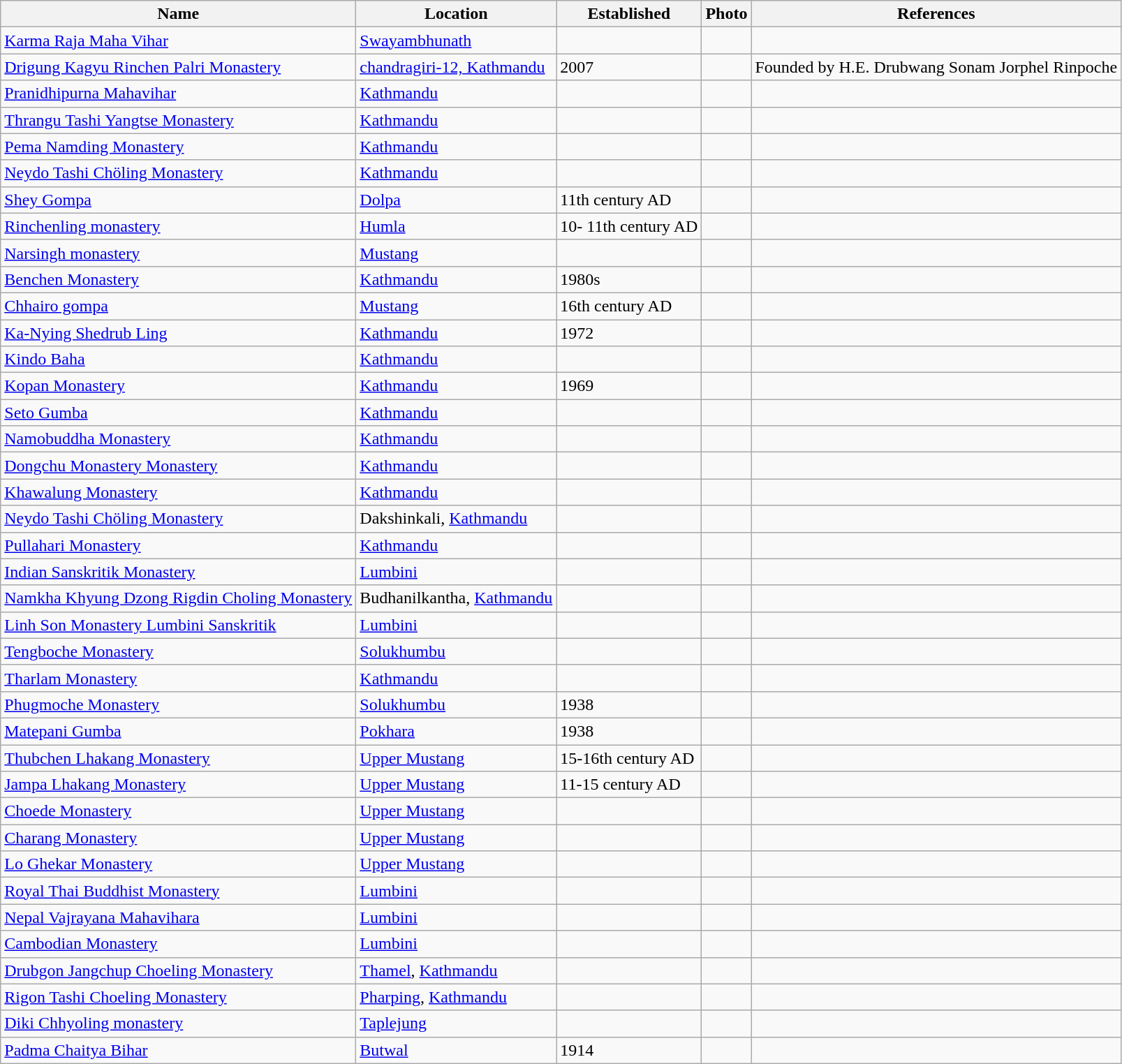<table class="wikitable sortable">
<tr>
<th>Name</th>
<th>Location</th>
<th>Established</th>
<th>Photo</th>
<th>References</th>
</tr>
<tr>
<td><a href='#'>Karma Raja Maha Vihar</a></td>
<td><a href='#'>Swayambhunath</a></td>
<td></td>
<td></td>
<td></td>
</tr>
<tr>
<td><a href='#'>Drigung Kagyu Rinchen Palri Monastery</a></td>
<td><a href='#'>chandragiri-12, Kathmandu</a></td>
<td>2007</td>
<td></td>
<td>Founded by H.E. Drubwang Sonam Jorphel Rinpoche</td>
</tr>
<tr>
<td><a href='#'>Pranidhipurna Mahavihar</a></td>
<td><a href='#'>Kathmandu</a></td>
<td></td>
<td></td>
<td></td>
</tr>
<tr>
<td><a href='#'>Thrangu Tashi Yangtse Monastery</a></td>
<td><a href='#'>Kathmandu</a></td>
<td></td>
<td></td>
<td></td>
</tr>
<tr>
<td><a href='#'>Pema Namding Monastery</a></td>
<td><a href='#'>Kathmandu</a></td>
<td></td>
<td></td>
<td></td>
</tr>
<tr>
<td><a href='#'>Neydo Tashi Chöling Monastery</a></td>
<td><a href='#'>Kathmandu</a></td>
<td></td>
<td></td>
<td></td>
</tr>
<tr>
<td><a href='#'>Shey Gompa</a></td>
<td><a href='#'>Dolpa</a></td>
<td>11th century AD</td>
<td></td>
<td></td>
</tr>
<tr>
<td><a href='#'>Rinchenling monastery</a></td>
<td><a href='#'>Humla</a></td>
<td>10- 11th century AD</td>
<td></td>
<td></td>
</tr>
<tr>
<td><a href='#'>Narsingh monastery</a></td>
<td><a href='#'>Mustang</a></td>
<td></td>
<td></td>
<td></td>
</tr>
<tr>
<td><a href='#'>Benchen Monastery</a></td>
<td><a href='#'>Kathmandu</a></td>
<td>1980s</td>
<td></td>
<td></td>
</tr>
<tr>
<td><a href='#'>Chhairo gompa</a></td>
<td><a href='#'>Mustang</a></td>
<td>16th century AD</td>
<td></td>
<td></td>
</tr>
<tr>
<td><a href='#'>Ka-Nying Shedrub Ling</a></td>
<td><a href='#'>Kathmandu</a></td>
<td>1972</td>
<td></td>
<td></td>
</tr>
<tr>
<td><a href='#'>Kindo Baha</a></td>
<td><a href='#'>Kathmandu</a></td>
<td></td>
<td></td>
<td></td>
</tr>
<tr>
<td><a href='#'>Kopan Monastery</a></td>
<td><a href='#'>Kathmandu</a></td>
<td>1969</td>
<td></td>
<td></td>
</tr>
<tr>
<td><a href='#'>Seto Gumba</a></td>
<td><a href='#'>Kathmandu</a></td>
<td></td>
<td></td>
<td></td>
</tr>
<tr>
<td><a href='#'>Namobuddha Monastery</a></td>
<td><a href='#'>Kathmandu</a></td>
<td></td>
<td></td>
<td></td>
</tr>
<tr>
<td><a href='#'>Dongchu Monastery Monastery</a></td>
<td><a href='#'>Kathmandu</a></td>
<td></td>
<td></td>
<td></td>
</tr>
<tr>
<td><a href='#'>Khawalung Monastery</a></td>
<td><a href='#'>Kathmandu</a></td>
<td></td>
<td></td>
<td></td>
</tr>
<tr>
<td><a href='#'>Neydo Tashi Chöling Monastery</a></td>
<td>Dakshinkali, <a href='#'>Kathmandu</a></td>
<td></td>
<td></td>
<td></td>
</tr>
<tr>
<td><a href='#'>Pullahari Monastery</a></td>
<td><a href='#'>Kathmandu</a></td>
<td></td>
<td></td>
<td></td>
</tr>
<tr>
<td><a href='#'>Indian Sanskritik Monastery</a></td>
<td><a href='#'>Lumbini</a></td>
<td></td>
<td></td>
<td></td>
</tr>
<tr>
<td><a href='#'>Namkha Khyung Dzong Rigdin Choling Monastery</a></td>
<td>Budhanilkantha, <a href='#'>Kathmandu</a></td>
<td></td>
<td></td>
</tr>
<tr>
<td><a href='#'>Linh Son Monastery Lumbini Sanskritik</a></td>
<td><a href='#'>Lumbini</a></td>
<td></td>
<td></td>
<td></td>
</tr>
<tr>
<td><a href='#'>Tengboche Monastery</a></td>
<td><a href='#'>Solukhumbu</a></td>
<td></td>
<td></td>
<td></td>
</tr>
<tr>
<td><a href='#'>Tharlam Monastery</a></td>
<td><a href='#'>Kathmandu</a></td>
<td></td>
<td></td>
<td></td>
</tr>
<tr>
<td><a href='#'>Phugmoche Monastery</a></td>
<td><a href='#'>Solukhumbu</a></td>
<td>1938</td>
<td></td>
<td></td>
</tr>
<tr>
<td><a href='#'>Matepani Gumba</a></td>
<td><a href='#'>Pokhara</a></td>
<td>1938</td>
<td></td>
<td></td>
</tr>
<tr>
<td><a href='#'>Thubchen Lhakang Monastery</a></td>
<td><a href='#'>Upper Mustang</a></td>
<td>15-16th century AD</td>
<td></td>
<td></td>
</tr>
<tr>
<td><a href='#'>Jampa Lhakang Monastery</a></td>
<td><a href='#'>Upper Mustang</a></td>
<td>11-15 century AD</td>
<td></td>
<td></td>
</tr>
<tr>
<td><a href='#'>Choede Monastery</a></td>
<td><a href='#'>Upper Mustang</a></td>
<td></td>
<td></td>
<td></td>
</tr>
<tr>
<td><a href='#'>Charang Monastery</a></td>
<td><a href='#'>Upper Mustang</a></td>
<td></td>
<td></td>
<td></td>
</tr>
<tr>
<td><a href='#'>Lo Ghekar Monastery</a></td>
<td><a href='#'>Upper Mustang</a></td>
<td></td>
<td></td>
<td></td>
</tr>
<tr>
<td><a href='#'>Royal Thai Buddhist Monastery</a></td>
<td><a href='#'>Lumbini</a></td>
<td></td>
<td></td>
<td></td>
</tr>
<tr>
<td><a href='#'>Nepal Vajrayana Mahavihara</a></td>
<td><a href='#'>Lumbini</a></td>
<td></td>
<td></td>
<td></td>
</tr>
<tr>
<td><a href='#'>Cambodian Monastery</a></td>
<td><a href='#'>Lumbini</a></td>
<td></td>
<td></td>
<td></td>
</tr>
<tr>
<td><a href='#'>Drubgon Jangchup Choeling Monastery</a></td>
<td><a href='#'>Thamel</a>, <a href='#'>Kathmandu</a></td>
<td></td>
<td></td>
<td></td>
</tr>
<tr>
<td><a href='#'>Rigon Tashi Choeling Monastery</a></td>
<td><a href='#'>Pharping</a>, <a href='#'>Kathmandu</a></td>
<td></td>
<td></td>
<td></td>
</tr>
<tr>
<td><a href='#'>Diki Chhyoling monastery</a></td>
<td><a href='#'>Taplejung</a></td>
<td></td>
<td></td>
<td></td>
</tr>
<tr>
<td><a href='#'>Padma Chaitya Bihar</a></td>
<td><a href='#'>Butwal</a></td>
<td>1914</td>
<td></td>
<td></td>
</tr>
</table>
